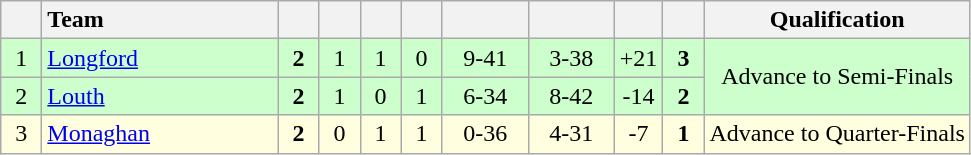<table class="wikitable" style="text-align:center">
<tr>
<th width=20></th>
<th width=150 style="text-align:left;">Team</th>
<th width=20></th>
<th width=20></th>
<th width=20></th>
<th width=20></th>
<th width=50></th>
<th width=50></th>
<th width=20></th>
<th width=20></th>
<th>Qualification</th>
</tr>
<tr style="background:#ccffcc">
<td>1</td>
<td align=left> <a href='#'>Longford</a></td>
<td><strong>2</strong></td>
<td>1</td>
<td>1</td>
<td>0</td>
<td>9-41</td>
<td>3-38</td>
<td>+21</td>
<td><strong>3</strong></td>
<td rowspan="2">Advance to Semi-Finals</td>
</tr>
<tr style="background:#ccffcc">
<td>2</td>
<td align="left"> <a href='#'>Louth</a></td>
<td><strong>2</strong></td>
<td>1</td>
<td>0</td>
<td>1</td>
<td>6-34</td>
<td>8-42</td>
<td>-14</td>
<td><strong>2</strong></td>
</tr>
<tr style="background:#FFFFE0">
<td>3</td>
<td align="left"> <a href='#'>Monaghan</a></td>
<td><strong>2</strong></td>
<td>0</td>
<td>1</td>
<td>1</td>
<td>0-36</td>
<td>4-31</td>
<td>-7</td>
<td><strong>1</strong></td>
<td>Advance to Quarter-Finals</td>
</tr>
</table>
